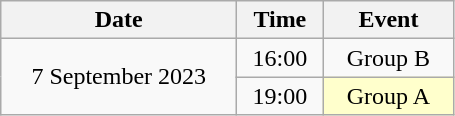<table class = "wikitable" style="text-align:center;">
<tr>
<th width=150>Date</th>
<th width=50>Time</th>
<th width=80>Event</th>
</tr>
<tr>
<td rowspan=2>7 September 2023</td>
<td>16:00</td>
<td>Group B</td>
</tr>
<tr>
<td>19:00</td>
<td bgcolor=ffffcc>Group A</td>
</tr>
</table>
